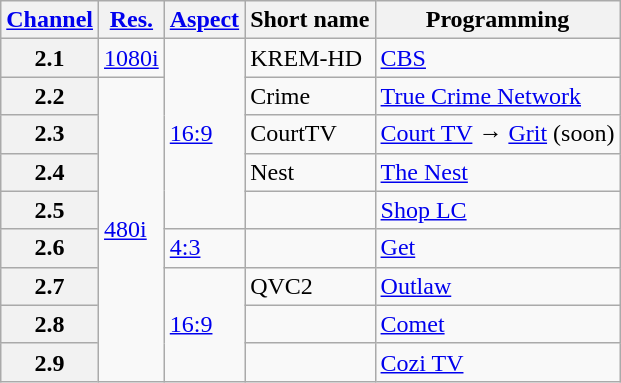<table class="wikitable">
<tr>
<th scope = "col"><a href='#'>Channel</a></th>
<th scope = "col"><a href='#'>Res.</a></th>
<th scope = "col"><a href='#'>Aspect</a></th>
<th scope = "col">Short name</th>
<th scope = "col">Programming</th>
</tr>
<tr>
<th scope = "row">2.1</th>
<td><a href='#'>1080i</a></td>
<td rowspan=5><a href='#'>16:9</a></td>
<td>KREM-HD</td>
<td><a href='#'>CBS</a></td>
</tr>
<tr>
<th scope = "row">2.2</th>
<td rowspan="8"><a href='#'>480i</a></td>
<td>Crime</td>
<td><a href='#'>True Crime Network</a></td>
</tr>
<tr>
<th scope = "row">2.3</th>
<td>CourtTV</td>
<td><a href='#'>Court TV</a> → <a href='#'>Grit</a> (soon)</td>
</tr>
<tr>
<th scope = "row">2.4</th>
<td>Nest</td>
<td><a href='#'>The Nest</a></td>
</tr>
<tr>
<th scope = "row">2.5</th>
<td></td>
<td><a href='#'>Shop LC</a></td>
</tr>
<tr>
<th scope = "row">2.6</th>
<td><a href='#'>4:3</a></td>
<td></td>
<td><a href='#'>Get</a></td>
</tr>
<tr>
<th scope = "row">2.7</th>
<td rowspan=3><a href='#'>16:9</a></td>
<td>QVC2</td>
<td><a href='#'>Outlaw</a></td>
</tr>
<tr>
<th scope = "row">2.8</th>
<td></td>
<td><a href='#'>Comet</a></td>
</tr>
<tr>
<th scope = "row">2.9</th>
<td></td>
<td><a href='#'>Cozi TV</a></td>
</tr>
</table>
